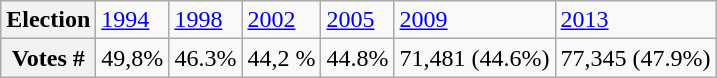<table class="wikitable">
<tr>
<th>Election</th>
<td><a href='#'>1994</a></td>
<td><a href='#'>1998</a></td>
<td><a href='#'>2002</a></td>
<td><a href='#'>2005</a></td>
<td><a href='#'>2009</a></td>
<td><a href='#'>2013</a></td>
</tr>
<tr>
<th>Votes #</th>
<td>49,8%</td>
<td>46.3%</td>
<td>44,2 %</td>
<td>44.8%</td>
<td>71,481 (44.6%)</td>
<td>77,345 (47.9%)</td>
</tr>
</table>
